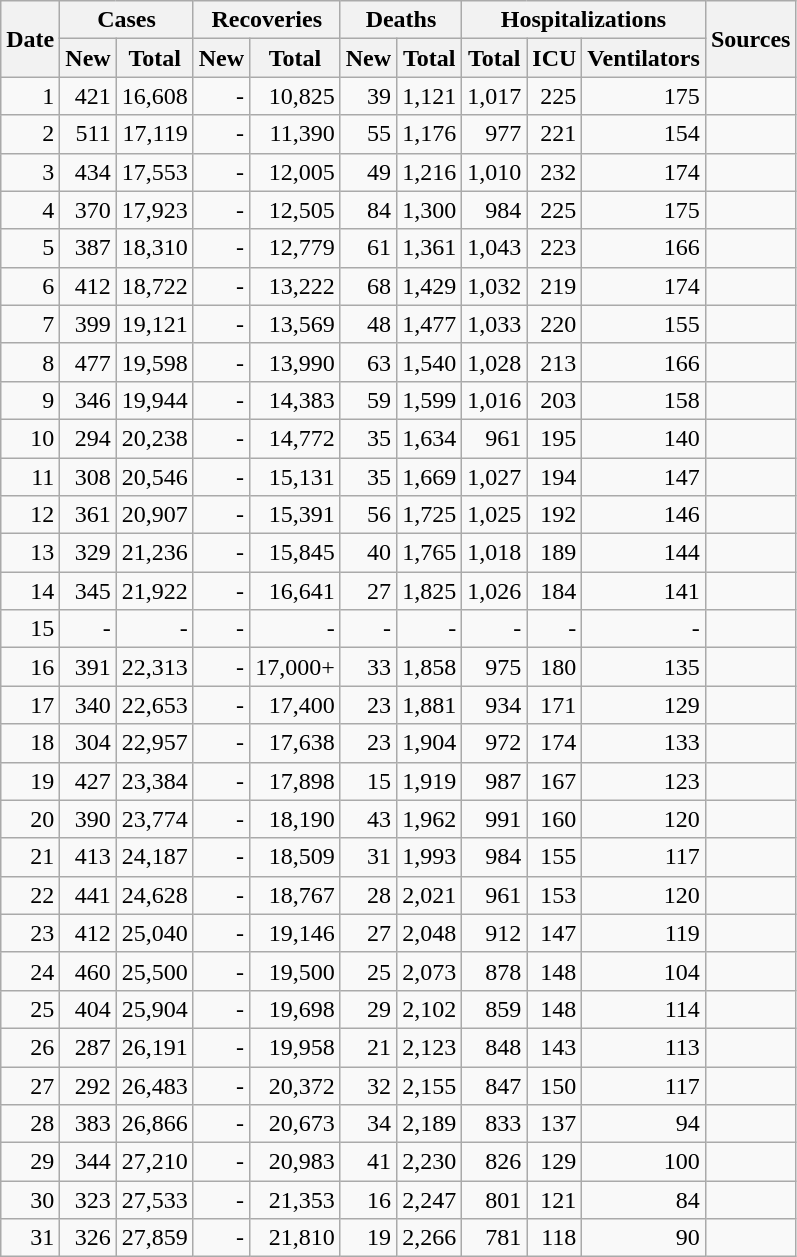<table class="wikitable sortable mw-collapsible mw-collapsed sticky-header-multi sort-under" style="text-align:right;">
<tr>
<th rowspan=2>Date</th>
<th colspan=2>Cases</th>
<th colspan=2>Recoveries</th>
<th colspan=2>Deaths</th>
<th colspan=3>Hospitalizations</th>
<th rowspan=2 class="unsortable">Sources</th>
</tr>
<tr>
<th>New</th>
<th>Total</th>
<th>New</th>
<th>Total</th>
<th>New</th>
<th>Total</th>
<th>Total</th>
<th>ICU</th>
<th>Ventilators</th>
</tr>
<tr>
<td>1</td>
<td>421</td>
<td>16,608</td>
<td>-</td>
<td>10,825</td>
<td>39</td>
<td>1,121</td>
<td>1,017</td>
<td>225</td>
<td>175</td>
<td></td>
</tr>
<tr>
<td>2</td>
<td>511</td>
<td>17,119</td>
<td>-</td>
<td>11,390</td>
<td>55</td>
<td>1,176</td>
<td>977</td>
<td>221</td>
<td>154</td>
<td></td>
</tr>
<tr>
<td>3</td>
<td>434</td>
<td>17,553</td>
<td>-</td>
<td>12,005</td>
<td>49</td>
<td>1,216</td>
<td>1,010</td>
<td>232</td>
<td>174</td>
<td></td>
</tr>
<tr>
<td>4</td>
<td>370</td>
<td>17,923</td>
<td>-</td>
<td>12,505</td>
<td>84</td>
<td>1,300</td>
<td>984</td>
<td>225</td>
<td>175</td>
<td></td>
</tr>
<tr>
<td>5</td>
<td>387</td>
<td>18,310</td>
<td>-</td>
<td>12,779</td>
<td>61</td>
<td>1,361</td>
<td>1,043</td>
<td>223</td>
<td>166</td>
<td></td>
</tr>
<tr>
<td>6</td>
<td>412</td>
<td>18,722</td>
<td>-</td>
<td>13,222</td>
<td>68</td>
<td>1,429</td>
<td>1,032</td>
<td>219</td>
<td>174</td>
<td></td>
</tr>
<tr>
<td>7</td>
<td>399</td>
<td>19,121</td>
<td>-</td>
<td>13,569</td>
<td>48</td>
<td>1,477</td>
<td>1,033</td>
<td>220</td>
<td>155</td>
<td></td>
</tr>
<tr>
<td>8</td>
<td>477</td>
<td>19,598</td>
<td>-</td>
<td>13,990</td>
<td>63</td>
<td>1,540</td>
<td>1,028</td>
<td>213</td>
<td>166</td>
<td></td>
</tr>
<tr>
<td>9</td>
<td>346</td>
<td>19,944</td>
<td>-</td>
<td>14,383</td>
<td>59</td>
<td>1,599</td>
<td>1,016</td>
<td>203</td>
<td>158</td>
<td></td>
</tr>
<tr>
<td>10</td>
<td>294</td>
<td>20,238</td>
<td>-</td>
<td>14,772</td>
<td>35</td>
<td>1,634</td>
<td>961</td>
<td>195</td>
<td>140</td>
<td></td>
</tr>
<tr>
<td>11</td>
<td>308</td>
<td>20,546</td>
<td>-</td>
<td>15,131</td>
<td>35</td>
<td>1,669</td>
<td>1,027</td>
<td>194</td>
<td>147</td>
<td></td>
</tr>
<tr>
<td>12</td>
<td>361</td>
<td>20,907</td>
<td>-</td>
<td>15,391</td>
<td>56</td>
<td>1,725</td>
<td>1,025</td>
<td>192</td>
<td>146</td>
<td></td>
</tr>
<tr>
<td>13</td>
<td>329</td>
<td>21,236</td>
<td>-</td>
<td>15,845</td>
<td>40</td>
<td>1,765</td>
<td>1,018</td>
<td>189</td>
<td>144</td>
<td></td>
</tr>
<tr>
<td>14</td>
<td>345</td>
<td>21,922</td>
<td>-</td>
<td>16,641</td>
<td>27</td>
<td>1,825</td>
<td>1,026</td>
<td>184</td>
<td>141</td>
<td></td>
</tr>
<tr>
<td>15</td>
<td>-</td>
<td>-</td>
<td>-</td>
<td>-</td>
<td>-</td>
<td>-</td>
<td>-</td>
<td>-</td>
<td>-</td>
<td></td>
</tr>
<tr>
<td>16</td>
<td>391</td>
<td>22,313</td>
<td>-</td>
<td>17,000+</td>
<td>33</td>
<td>1,858</td>
<td>975</td>
<td>180</td>
<td>135</td>
<td></td>
</tr>
<tr>
<td>17</td>
<td>340</td>
<td>22,653</td>
<td>-</td>
<td>17,400</td>
<td>23</td>
<td>1,881</td>
<td>934</td>
<td>171</td>
<td>129</td>
<td></td>
</tr>
<tr>
<td>18</td>
<td>304</td>
<td>22,957</td>
<td>-</td>
<td>17,638</td>
<td>23</td>
<td>1,904</td>
<td>972</td>
<td>174</td>
<td>133</td>
<td></td>
</tr>
<tr>
<td>19</td>
<td>427</td>
<td>23,384</td>
<td>-</td>
<td>17,898</td>
<td>15</td>
<td>1,919</td>
<td>987</td>
<td>167</td>
<td>123</td>
<td></td>
</tr>
<tr>
<td>20</td>
<td>390</td>
<td>23,774</td>
<td>-</td>
<td>18,190</td>
<td>43</td>
<td>1,962</td>
<td>991</td>
<td>160</td>
<td>120</td>
<td></td>
</tr>
<tr>
<td>21</td>
<td>413</td>
<td>24,187</td>
<td>-</td>
<td>18,509</td>
<td>31</td>
<td>1,993</td>
<td>984</td>
<td>155</td>
<td>117</td>
<td></td>
</tr>
<tr>
<td>22</td>
<td>441</td>
<td>24,628</td>
<td>-</td>
<td>18,767</td>
<td>28</td>
<td>2,021</td>
<td>961</td>
<td>153</td>
<td>120</td>
<td></td>
</tr>
<tr>
<td>23</td>
<td>412</td>
<td>25,040</td>
<td>-</td>
<td>19,146</td>
<td>27</td>
<td>2,048</td>
<td>912</td>
<td>147</td>
<td>119</td>
<td></td>
</tr>
<tr>
<td>24</td>
<td>460</td>
<td>25,500</td>
<td>-</td>
<td>19,500</td>
<td>25</td>
<td>2,073</td>
<td>878</td>
<td>148</td>
<td>104</td>
<td></td>
</tr>
<tr>
<td>25</td>
<td>404</td>
<td>25,904</td>
<td>-</td>
<td>19,698</td>
<td>29</td>
<td>2,102</td>
<td>859</td>
<td>148</td>
<td>114</td>
<td></td>
</tr>
<tr>
<td>26</td>
<td>287</td>
<td>26,191</td>
<td>-</td>
<td>19,958</td>
<td>21</td>
<td>2,123</td>
<td>848</td>
<td>143</td>
<td>113</td>
<td></td>
</tr>
<tr>
<td>27</td>
<td>292</td>
<td>26,483</td>
<td>-</td>
<td>20,372</td>
<td>32</td>
<td>2,155</td>
<td>847</td>
<td>150</td>
<td>117</td>
<td></td>
</tr>
<tr>
<td>28</td>
<td>383</td>
<td>26,866</td>
<td>-</td>
<td>20,673</td>
<td>34</td>
<td>2,189</td>
<td>833</td>
<td>137</td>
<td>94</td>
<td></td>
</tr>
<tr>
<td>29</td>
<td>344</td>
<td>27,210</td>
<td>-</td>
<td>20,983</td>
<td>41</td>
<td>2,230</td>
<td>826</td>
<td>129</td>
<td>100</td>
<td></td>
</tr>
<tr>
<td>30</td>
<td>323</td>
<td>27,533</td>
<td>-</td>
<td>21,353</td>
<td>16</td>
<td>2,247</td>
<td>801</td>
<td>121</td>
<td>84</td>
<td></td>
</tr>
<tr>
<td>31</td>
<td>326</td>
<td>27,859</td>
<td>-</td>
<td>21,810</td>
<td>19</td>
<td>2,266</td>
<td>781</td>
<td>118</td>
<td>90</td>
<td></td>
</tr>
</table>
